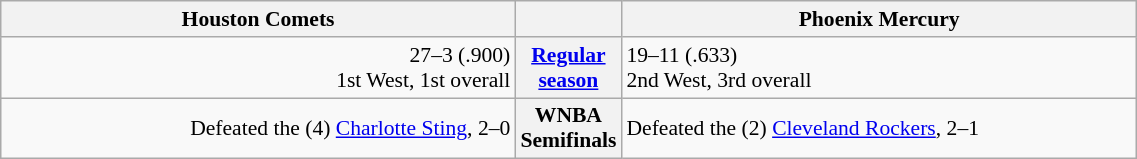<table class="wikitable" style="width: 60%; font-size:90%;">
<tr valign=top>
<th width=50%>Houston Comets</th>
<th></th>
<th width=50%>Phoenix Mercury</th>
</tr>
<tr>
<td align=right>27–3 (.900)<br>1st West, 1st overall</td>
<th><a href='#'>Regular season</a></th>
<td align=left>19–11 (.633)<br>2nd West, 3rd overall</td>
</tr>
<tr>
<td align=right>Defeated the (4) <a href='#'>Charlotte Sting</a>, 2–0</td>
<th>WNBA Semifinals</th>
<td align=left>Defeated the (2) <a href='#'>Cleveland Rockers</a>, 2–1</td>
</tr>
</table>
